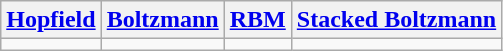<table class="wikitable">
<tr>
<th><a href='#'>Hopfield</a></th>
<th><a href='#'>Boltzmann</a></th>
<th><a href='#'>RBM</a></th>
<th><a href='#'>Stacked Boltzmann</a></th>
</tr>
<tr>
<td></td>
<td></td>
<td></td>
<td></td>
</tr>
</table>
